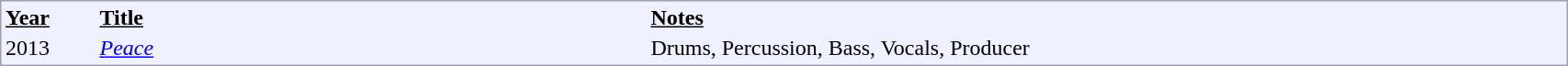<table style="border: 1px solid #a0a0aa; background-color: #f0f0ff; width: 90%; margin-left:8px;">
<tr>
<td width=5%><u><strong>Year</strong></u></td>
<td width=30%><u><strong>Title</strong></u></td>
<td width=50%><u><strong>Notes</strong></u></td>
</tr>
<tr>
<td>2013</td>
<td><em><a href='#'>Peace</a></em></td>
<td>Drums, Percussion, Bass, Vocals, Producer</td>
</tr>
</table>
